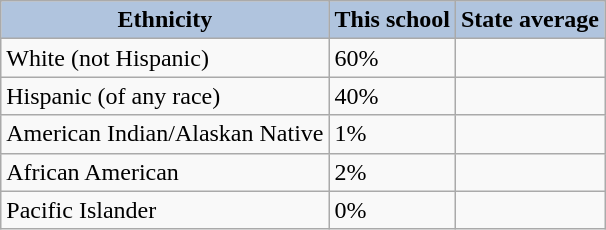<table class="wikitable"  ;>
<tr style="text-align:center;">
<th style="background:#B0C4DE;">Ethnicity</th>
<th style="background:#B0C4DE;">This school</th>
<th style="background:#B0C4DE;">State average</th>
</tr>
<tr>
<td>White  (not Hispanic)</td>
<td>60%</td>
<td></td>
</tr>
<tr>
<td>Hispanic (of any race)</td>
<td>40%</td>
<td></td>
</tr>
<tr>
<td>American Indian/Alaskan Native</td>
<td>1%</td>
<td></td>
</tr>
<tr>
<td>African American</td>
<td>2%</td>
<td></td>
</tr>
<tr>
<td>Pacific Islander</td>
<td>0%</td>
<td></td>
</tr>
</table>
